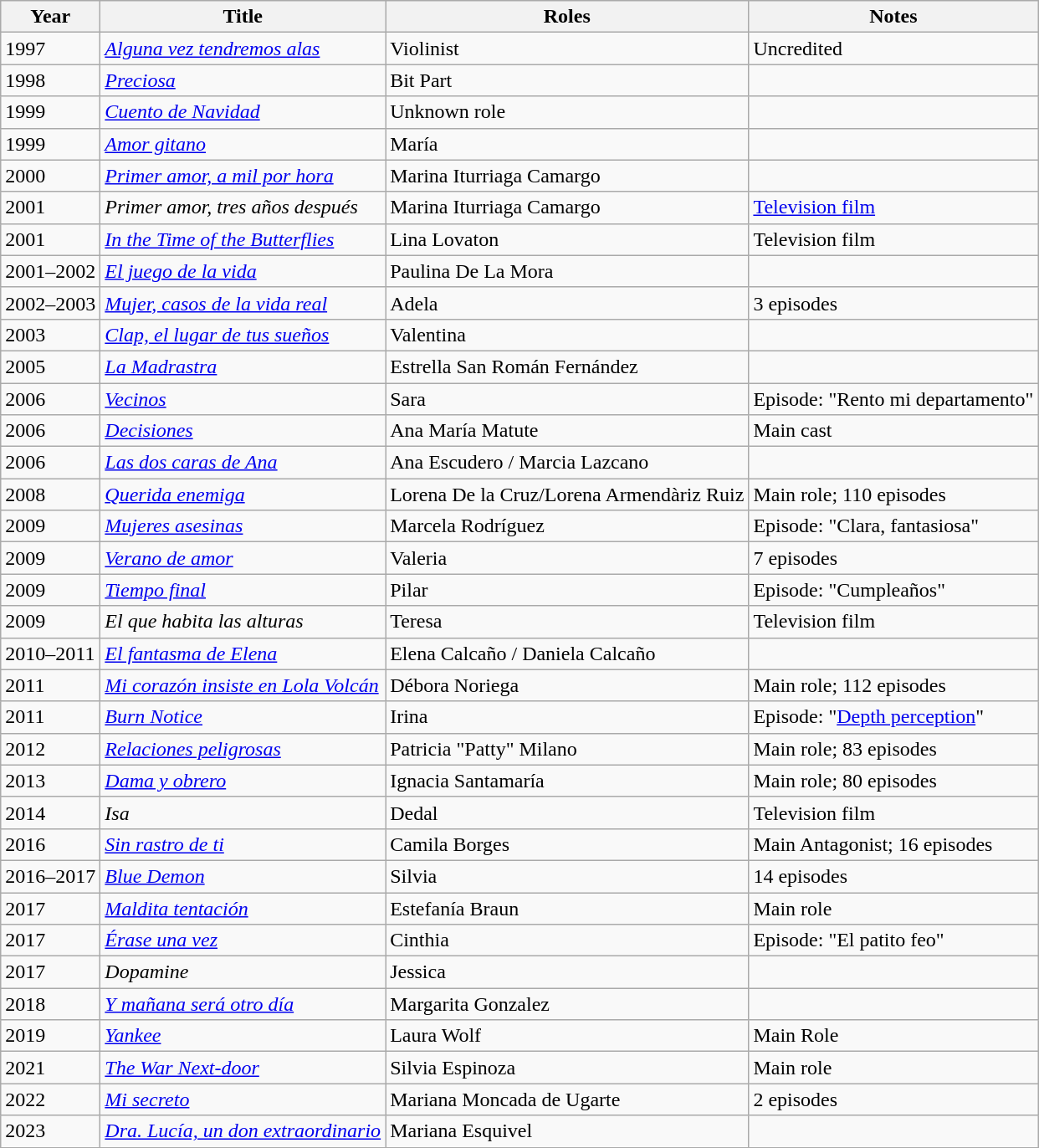<table class="wikitable sortable">
<tr>
<th>Year</th>
<th>Title</th>
<th>Roles</th>
<th>Notes</th>
</tr>
<tr>
<td>1997</td>
<td><em><a href='#'>Alguna vez tendremos alas</a></em></td>
<td>Violinist</td>
<td>Uncredited</td>
</tr>
<tr>
<td>1998</td>
<td><em><a href='#'>Preciosa</a></em></td>
<td>Bit Part</td>
<td></td>
</tr>
<tr>
<td>1999</td>
<td><em><a href='#'>Cuento de Navidad</a></em></td>
<td>Unknown role</td>
<td></td>
</tr>
<tr>
<td>1999</td>
<td><em><a href='#'>Amor gitano</a></em></td>
<td>María</td>
<td></td>
</tr>
<tr>
<td>2000</td>
<td><em><a href='#'>Primer amor, a mil por hora</a></em></td>
<td>Marina Iturriaga Camargo</td>
<td></td>
</tr>
<tr>
<td>2001</td>
<td><em>Primer amor, tres años después</em></td>
<td>Marina Iturriaga Camargo</td>
<td><a href='#'>Television film</a></td>
</tr>
<tr>
<td>2001</td>
<td><em><a href='#'>In the Time of the Butterflies</a></em></td>
<td>Lina Lovaton</td>
<td>Television film</td>
</tr>
<tr>
<td>2001–2002</td>
<td><em><a href='#'>El juego de la vida</a></em></td>
<td>Paulina De La Mora</td>
<td></td>
</tr>
<tr>
<td>2002–2003</td>
<td><em><a href='#'>Mujer, casos de la vida real</a></em></td>
<td>Adela</td>
<td>3 episodes</td>
</tr>
<tr>
<td>2003</td>
<td><em><a href='#'>Clap, el lugar de tus sueños</a></em></td>
<td>Valentina</td>
<td></td>
</tr>
<tr>
<td>2005</td>
<td><em><a href='#'>La Madrastra</a></em></td>
<td>Estrella San Román Fernández</td>
<td></td>
</tr>
<tr>
<td>2006</td>
<td><em><a href='#'>Vecinos</a></em></td>
<td>Sara</td>
<td>Episode: "Rento mi departamento"</td>
</tr>
<tr>
<td>2006</td>
<td><em><a href='#'>Decisiones</a></em></td>
<td>Ana María Matute</td>
<td>Main cast</td>
</tr>
<tr>
<td>2006</td>
<td><em><a href='#'>Las dos caras de Ana</a></em></td>
<td>Ana Escudero / Marcia Lazcano</td>
<td></td>
</tr>
<tr>
<td>2008</td>
<td><em><a href='#'>Querida enemiga</a></em></td>
<td>Lorena De la Cruz/Lorena Armendàriz Ruiz</td>
<td>Main role; 110 episodes</td>
</tr>
<tr>
<td>2009</td>
<td><em><a href='#'>Mujeres asesinas</a></em></td>
<td>Marcela Rodríguez</td>
<td>Episode: "Clara, fantasiosa"</td>
</tr>
<tr>
<td>2009</td>
<td><em><a href='#'>Verano de amor</a></em></td>
<td>Valeria</td>
<td>7 episodes</td>
</tr>
<tr>
<td>2009</td>
<td><em><a href='#'>Tiempo final</a></em></td>
<td>Pilar</td>
<td>Episode: "Cumpleaños"</td>
</tr>
<tr>
<td>2009</td>
<td><em>El que habita las alturas</em></td>
<td>Teresa</td>
<td>Television film</td>
</tr>
<tr>
<td>2010–2011</td>
<td><em><a href='#'>El fantasma de Elena</a></em></td>
<td>Elena Calcaño / Daniela Calcaño</td>
<td></td>
</tr>
<tr>
<td>2011</td>
<td><em><a href='#'>Mi corazón insiste en Lola Volcán</a></em></td>
<td>Débora Noriega</td>
<td>Main role; 112 episodes</td>
</tr>
<tr>
<td>2011</td>
<td><em><a href='#'>Burn Notice</a></em></td>
<td>Irina</td>
<td>Episode: "<a href='#'>Depth perception</a>"</td>
</tr>
<tr>
<td>2012</td>
<td><em><a href='#'>Relaciones peligrosas</a></em></td>
<td>Patricia "Patty" Milano</td>
<td>Main role; 83 episodes</td>
</tr>
<tr>
<td>2013</td>
<td><em><a href='#'>Dama y obrero</a></em></td>
<td>Ignacia Santamaría</td>
<td>Main role; 80 episodes</td>
</tr>
<tr>
<td>2014</td>
<td><em>Isa</em></td>
<td>Dedal</td>
<td>Television film</td>
</tr>
<tr>
<td>2016</td>
<td><em><a href='#'>Sin rastro de ti</a></em></td>
<td>Camila Borges</td>
<td>Main Antagonist; 16 episodes</td>
</tr>
<tr>
<td>2016–2017</td>
<td><em><a href='#'>Blue Demon</a></em></td>
<td>Silvia</td>
<td>14 episodes</td>
</tr>
<tr>
<td>2017</td>
<td><em><a href='#'>Maldita tentación</a></em></td>
<td>Estefanía Braun</td>
<td>Main role</td>
</tr>
<tr>
<td>2017</td>
<td><em><a href='#'>Érase una vez</a></em></td>
<td>Cinthia</td>
<td>Episode: "El patito feo"</td>
</tr>
<tr>
<td>2017</td>
<td><em>Dopamine</em></td>
<td>Jessica</td>
<td></td>
</tr>
<tr>
<td>2018</td>
<td><em><a href='#'>Y mañana será otro día</a></em></td>
<td>Margarita Gonzalez</td>
<td></td>
</tr>
<tr>
<td>2019</td>
<td><em><a href='#'>Yankee</a></em></td>
<td>Laura Wolf</td>
<td>Main Role</td>
</tr>
<tr>
<td>2021</td>
<td><em><a href='#'>The War Next-door</a></em></td>
<td>Silvia Espinoza</td>
<td>Main role</td>
</tr>
<tr>
<td>2022</td>
<td><em><a href='#'>Mi secreto</a></em></td>
<td>Mariana Moncada de Ugarte</td>
<td>2 episodes</td>
</tr>
<tr>
<td>2023</td>
<td><em><a href='#'>Dra. Lucía, un don extraordinario</a></em></td>
<td>Mariana Esquivel</td>
<td></td>
</tr>
<tr>
</tr>
</table>
